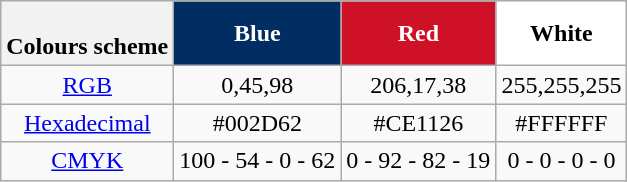<table class="wikitable"; style="text-align:center;">
<tr>
<th><br>Colours scheme</th>
<th style="background-color:#002d62ff;color:#FFF;">Blue</th>
<th style="background-color:#ce1126ff;color:#FFF;">Red</th>
<th style="background-color:#ffffffff">White</th>
</tr>
<tr white>
<td><a href='#'>RGB</a></td>
<td>0,45,98</td>
<td>206,17,38</td>
<td>255,255,255</td>
</tr>
<tr>
<td><a href='#'>Hexadecimal</a></td>
<td>#002D62</td>
<td>#CE1126</td>
<td>#FFFFFF</td>
</tr>
<tr>
<td><a href='#'>CMYK</a></td>
<td>100 - 54 - 0 - 62</td>
<td>0 - 92 - 82 - 19</td>
<td>0 - 0 - 0 - 0</td>
</tr>
</table>
